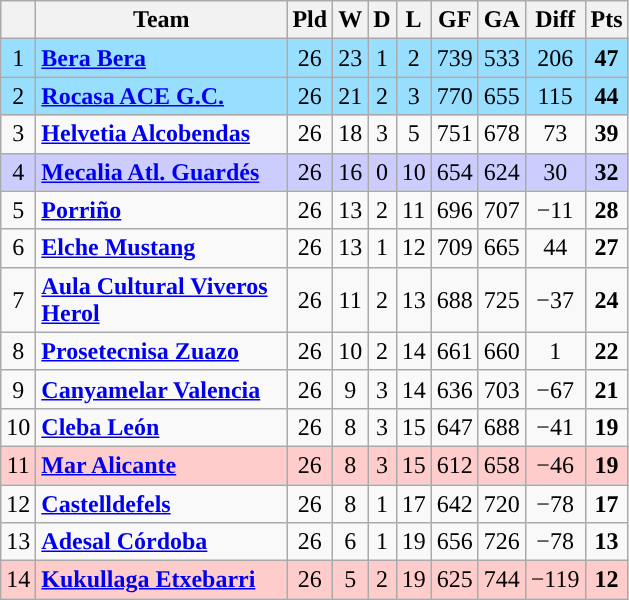<table class="wikitable sortable" style="text-align:center">
<tr>
<th></th>
<th width="160">Team</th>
<th>Pld</th>
<th>W</th>
<th>D</th>
<th>L</th>
<th>GF</th>
<th>GA</th>
<th>Diff</th>
<th>Pts</th>
</tr>
<tr style="background: #97DEFF;">
<td>1</td>
<td align="left"><strong><a href='#'>Bera Bera</a></strong></td>
<td>26</td>
<td>23</td>
<td>1</td>
<td>2</td>
<td>739</td>
<td>533</td>
<td>206</td>
<td><strong>47</strong></td>
</tr>
<tr style="background: #97DEFF;">
<td>2</td>
<td align="left"><strong><a href='#'>Rocasa ACE G.C.</a></strong></td>
<td>26</td>
<td>21</td>
<td>2</td>
<td>3</td>
<td>770</td>
<td>655</td>
<td>115</td>
<td><strong>44</strong></td>
</tr>
<tr>
<td>3</td>
<td align="left"><strong><a href='#'>Helvetia Alcobendas</a></strong></td>
<td>26</td>
<td>18</td>
<td>3</td>
<td>5</td>
<td>751</td>
<td>678</td>
<td>73</td>
<td><strong>39</strong></td>
</tr>
<tr style="background: #ccccff;">
<td>4</td>
<td align="left"><strong><a href='#'>Mecalia Atl. Guardés</a></strong></td>
<td>26</td>
<td>16</td>
<td>0</td>
<td>10</td>
<td>654</td>
<td>624</td>
<td>30</td>
<td><strong>32</strong></td>
</tr>
<tr>
<td>5</td>
<td align="left"><strong><a href='#'>Porriño</a></strong></td>
<td>26</td>
<td>13</td>
<td>2</td>
<td>11</td>
<td>696</td>
<td>707</td>
<td>−11</td>
<td><strong>28</strong></td>
</tr>
<tr>
<td>6</td>
<td align="left"><strong><a href='#'>Elche Mustang</a></strong></td>
<td>26</td>
<td>13</td>
<td>1</td>
<td>12</td>
<td>709</td>
<td>665</td>
<td>44</td>
<td><strong>27</strong></td>
</tr>
<tr>
<td>7</td>
<td align="left"><strong><a href='#'>Aula Cultural Viveros Herol</a></strong></td>
<td>26</td>
<td>11</td>
<td>2</td>
<td>13</td>
<td>688</td>
<td>725</td>
<td>−37</td>
<td><strong>24</strong></td>
</tr>
<tr>
<td>8</td>
<td align="left"><strong><a href='#'>Prosetecnisa Zuazo</a></strong></td>
<td>26</td>
<td>10</td>
<td>2</td>
<td>14</td>
<td>661</td>
<td>660</td>
<td>1</td>
<td><strong>22</strong></td>
</tr>
<tr>
<td>9</td>
<td align="left"><strong><a href='#'>Canyamelar Valencia</a></strong></td>
<td>26</td>
<td>9</td>
<td>3</td>
<td>14</td>
<td>636</td>
<td>703</td>
<td>−67</td>
<td><strong>21</strong></td>
</tr>
<tr>
<td>10</td>
<td align="left"><strong><a href='#'>Cleba León</a></strong></td>
<td>26</td>
<td>8</td>
<td>3</td>
<td>15</td>
<td>647</td>
<td>688</td>
<td>−41</td>
<td><strong>19</strong></td>
</tr>
<tr style="background: #FFCCCC;">
<td>11</td>
<td align="left"><strong><a href='#'>Mar Alicante</a></strong></td>
<td>26</td>
<td>8</td>
<td>3</td>
<td>15</td>
<td>612</td>
<td>658</td>
<td>−46</td>
<td><strong>19</strong></td>
</tr>
<tr>
<td>12</td>
<td align="left"><strong><a href='#'>Castelldefels</a></strong></td>
<td>26</td>
<td>8</td>
<td>1</td>
<td>17</td>
<td>642</td>
<td>720</td>
<td>−78</td>
<td><strong>17</strong></td>
</tr>
<tr style="background:">
<td>13</td>
<td align="left"><strong><a href='#'>Adesal Córdoba</a></strong></td>
<td>26</td>
<td>6</td>
<td>1</td>
<td>19</td>
<td>656</td>
<td>726</td>
<td>−78</td>
<td><strong>13</strong></td>
</tr>
<tr style="background: #FFCCCC;">
<td>14</td>
<td align="left"><strong><a href='#'>Kukullaga Etxebarri</a></strong></td>
<td>26</td>
<td>5</td>
<td>2</td>
<td>19</td>
<td>625</td>
<td>744</td>
<td>−119</td>
<td><strong>12</strong></td>
</tr>
</table>
